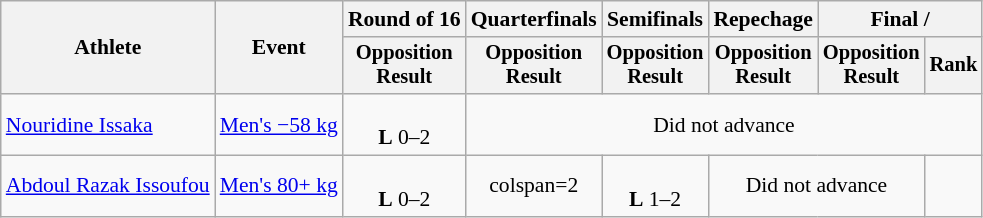<table class=wikitable style=font-size:90%;text-align:center>
<tr>
<th rowspan=2>Athlete</th>
<th rowspan=2>Event</th>
<th>Round of 16</th>
<th>Quarterfinals</th>
<th>Semifinals</th>
<th>Repechage</th>
<th colspan=2>Final / </th>
</tr>
<tr style=font-size:95%>
<th>Opposition<br>Result</th>
<th>Opposition<br>Result</th>
<th>Opposition<br>Result</th>
<th>Opposition<br>Result</th>
<th>Opposition<br>Result</th>
<th>Rank</th>
</tr>
<tr>
<td align=left><a href='#'>Nouridine Issaka</a></td>
<td align=left><a href='#'>Men's −58 kg</a></td>
<td> <br><strong>L</strong> 0–2</td>
<td colspan=5>Did not advance</td>
</tr>
<tr>
<td align=left><a href='#'>Abdoul Razak Issoufou</a></td>
<td align=left><a href='#'>Men's 80+ kg</a></td>
<td><br><strong>L</strong> 0–2</td>
<td>colspan=2 </td>
<td><br><strong>L</strong> 1–2</td>
<td colspan="2">Did not advance</td>
</tr>
</table>
